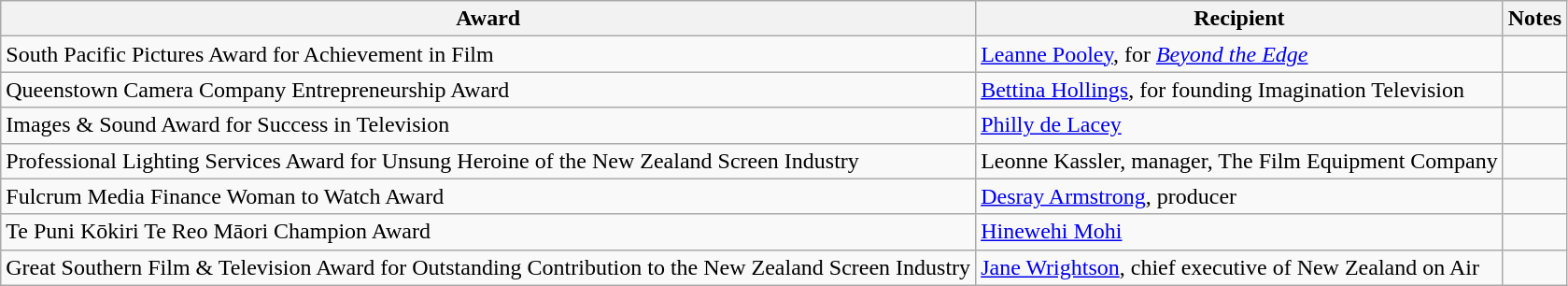<table class="wikitable">
<tr>
<th>Award</th>
<th>Recipient</th>
<th>Notes</th>
</tr>
<tr>
<td>South Pacific Pictures Award for Achievement in Film</td>
<td><a href='#'>Leanne Pooley</a>, for <em><a href='#'>Beyond the Edge</a></em></td>
<td></td>
</tr>
<tr>
<td>Queenstown Camera Company Entrepreneurship Award</td>
<td><a href='#'>Bettina Hollings</a>, for founding Imagination Television</td>
<td></td>
</tr>
<tr>
<td>Images & Sound Award for Success in Television</td>
<td><a href='#'>Philly de Lacey</a></td>
<td></td>
</tr>
<tr>
<td>Professional Lighting Services Award for Unsung Heroine of the New Zealand Screen Industry</td>
<td>Leonne Kassler, manager, The Film Equipment Company</td>
<td></td>
</tr>
<tr>
<td>Fulcrum Media Finance Woman to Watch Award</td>
<td><a href='#'>Desray Armstrong</a>, producer</td>
<td></td>
</tr>
<tr>
<td>Te Puni Kōkiri Te Reo Māori Champion Award</td>
<td><a href='#'>Hinewehi Mohi</a></td>
<td></td>
</tr>
<tr>
<td>Great Southern Film & Television Award for Outstanding Contribution to the New Zealand Screen Industry</td>
<td><a href='#'>Jane Wrightson</a>, chief executive of New Zealand on Air</td>
<td></td>
</tr>
</table>
